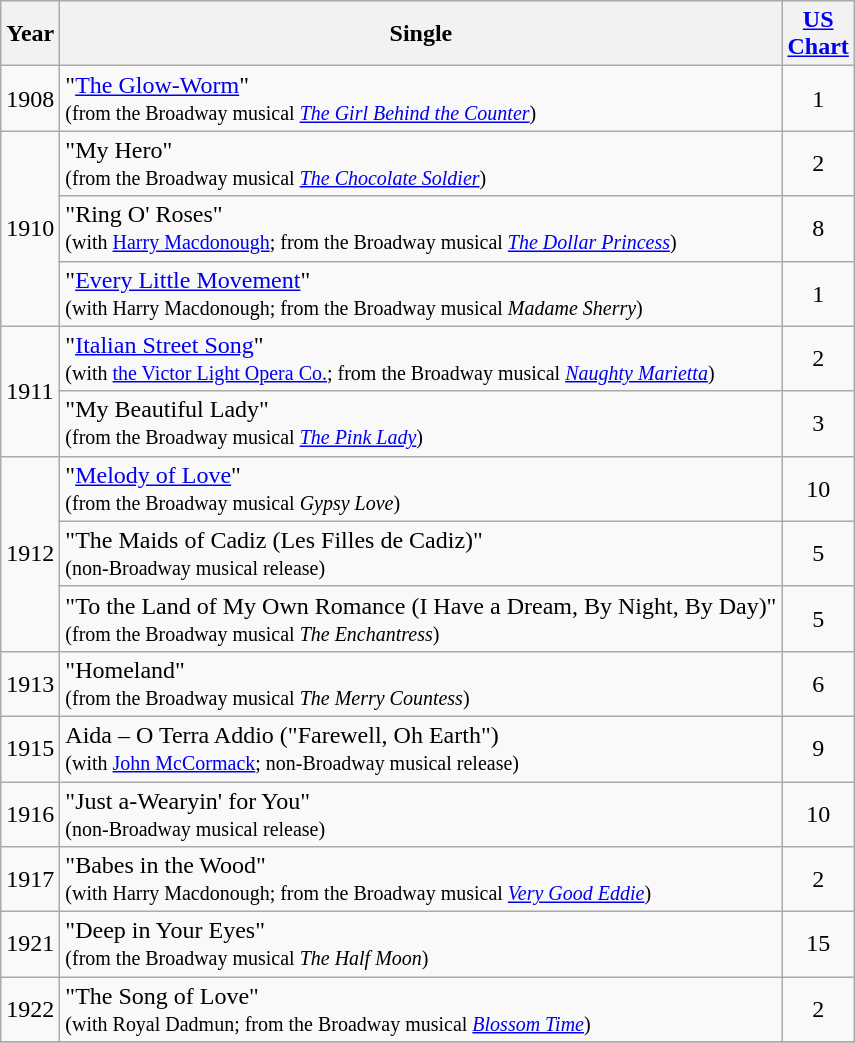<table class="wikitable">
<tr>
<th>Year</th>
<th>Single</th>
<th><a href='#'>US<br>Chart</a></th>
</tr>
<tr>
<td>1908</td>
<td>"<a href='#'>The Glow-Worm</a>" <br><small>(from the Broadway musical <em><a href='#'>The Girl Behind the Counter</a></em>)</small></td>
<td align="center">1</td>
</tr>
<tr>
<td rowspan="3">1910</td>
<td>"My Hero" <br><small>(from the Broadway musical <em><a href='#'>The Chocolate Soldier</a></em>)</small></td>
<td align="center">2</td>
</tr>
<tr>
<td>"Ring O' Roses" <br><small>(with <a href='#'>Harry Macdonough</a>; from the Broadway musical <em><a href='#'>The Dollar Princess</a></em>)</small></td>
<td align="center">8</td>
</tr>
<tr>
<td>"<a href='#'>Every Little Movement</a>" <br><small>(with Harry Macdonough; from the Broadway musical <em>Madame Sherry</em>)</small></td>
<td align="center">1</td>
</tr>
<tr>
<td rowspan="2">1911</td>
<td>"<a href='#'>Italian Street Song</a>" <br><small>(with <a href='#'>the Victor Light Opera Co.</a>; from the Broadway musical <em><a href='#'>Naughty Marietta</a></em>)</small></td>
<td align="center">2</td>
</tr>
<tr>
<td>"My Beautiful Lady" <br><small>(from the Broadway musical <em><a href='#'>The Pink Lady</a></em>)</small></td>
<td align="center">3</td>
</tr>
<tr>
<td rowspan="3">1912</td>
<td>"<a href='#'>Melody of Love</a>" <br><small>(from the Broadway musical <em>Gypsy Love</em>)</small></td>
<td align="center">10</td>
</tr>
<tr>
<td>"The Maids of Cadiz (Les Filles de Cadiz)" <br><small>(non-Broadway musical release)</small></td>
<td align="center">5</td>
</tr>
<tr>
<td>"To the Land of My Own Romance (I Have a Dream, By Night, By Day)" <br><small>(from the Broadway musical <em>The Enchantress</em>)</small></td>
<td align="center">5</td>
</tr>
<tr>
<td>1913</td>
<td>"Homeland" <br><small>(from the Broadway musical <em>The Merry Countess</em>)</small></td>
<td align="center">6</td>
</tr>
<tr>
<td>1915</td>
<td>Aida – O Terra Addio ("Farewell, Oh Earth") <br><small>(with <a href='#'>John McCormack</a>; non-Broadway musical release)</small></td>
<td align="center">9</td>
</tr>
<tr>
<td>1916</td>
<td>"Just a-Wearyin' for You" <br><small>(non-Broadway musical release)</small></td>
<td align="center">10</td>
</tr>
<tr>
<td>1917</td>
<td>"Babes in the Wood" <br><small>(with Harry Macdonough; from the Broadway musical <em><a href='#'>Very Good Eddie</a></em>)</small></td>
<td align="center">2</td>
</tr>
<tr>
<td>1921</td>
<td>"Deep in Your Eyes" <br><small>(from the Broadway musical <em>The Half Moon</em>)</small></td>
<td align="center">15</td>
</tr>
<tr>
<td>1922</td>
<td>"The Song of Love" <br><small>(with Royal Dadmun; from the Broadway musical <em><a href='#'>Blossom Time</a></em>)</small></td>
<td align="center">2</td>
</tr>
<tr>
</tr>
</table>
